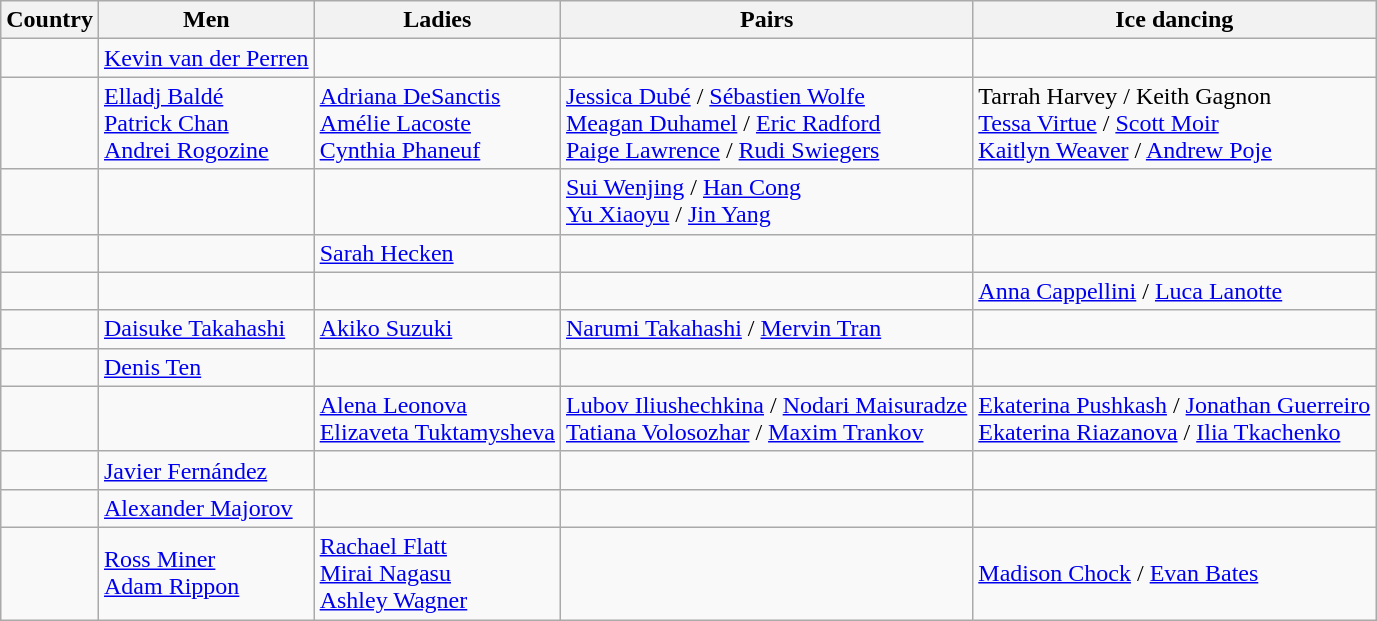<table class="wikitable">
<tr>
<th>Country</th>
<th>Men</th>
<th>Ladies</th>
<th>Pairs</th>
<th>Ice dancing</th>
</tr>
<tr>
<td></td>
<td><a href='#'>Kevin van der Perren</a></td>
<td></td>
<td></td>
<td></td>
</tr>
<tr>
<td></td>
<td><a href='#'>Elladj Baldé</a> <br> <a href='#'>Patrick Chan</a> <br> <a href='#'>Andrei Rogozine</a></td>
<td><a href='#'>Adriana DeSanctis</a> <br> <a href='#'>Amélie Lacoste</a> <br> <a href='#'>Cynthia Phaneuf</a></td>
<td><a href='#'>Jessica Dubé</a> / <a href='#'>Sébastien Wolfe</a> <br> <a href='#'>Meagan Duhamel</a> / <a href='#'>Eric Radford</a> <br> <a href='#'>Paige Lawrence</a> / <a href='#'>Rudi Swiegers</a></td>
<td>Tarrah Harvey / Keith Gagnon <br> <a href='#'>Tessa Virtue</a> / <a href='#'>Scott Moir</a> <br> <a href='#'>Kaitlyn Weaver</a> / <a href='#'>Andrew Poje</a></td>
</tr>
<tr>
<td></td>
<td></td>
<td></td>
<td><a href='#'>Sui Wenjing</a> / <a href='#'>Han Cong</a> <br> <a href='#'>Yu Xiaoyu</a> / <a href='#'>Jin Yang</a></td>
<td></td>
</tr>
<tr>
<td></td>
<td></td>
<td><a href='#'>Sarah Hecken</a></td>
<td></td>
<td></td>
</tr>
<tr>
<td></td>
<td></td>
<td></td>
<td></td>
<td><a href='#'>Anna Cappellini</a> / <a href='#'>Luca Lanotte</a></td>
</tr>
<tr>
<td></td>
<td><a href='#'>Daisuke Takahashi</a></td>
<td><a href='#'>Akiko Suzuki</a></td>
<td><a href='#'>Narumi Takahashi</a> / <a href='#'>Mervin Tran</a></td>
<td></td>
</tr>
<tr>
<td></td>
<td><a href='#'>Denis Ten</a></td>
<td></td>
<td></td>
<td></td>
</tr>
<tr>
<td></td>
<td></td>
<td><a href='#'>Alena Leonova</a> <br> <a href='#'>Elizaveta Tuktamysheva</a></td>
<td><a href='#'>Lubov Iliushechkina</a> / <a href='#'>Nodari Maisuradze</a> <br> <a href='#'>Tatiana Volosozhar</a> / <a href='#'>Maxim Trankov</a></td>
<td><a href='#'>Ekaterina Pushkash</a> / <a href='#'>Jonathan Guerreiro</a> <br> <a href='#'>Ekaterina Riazanova</a> / <a href='#'>Ilia Tkachenko</a></td>
</tr>
<tr>
<td></td>
<td><a href='#'>Javier Fernández</a></td>
<td></td>
<td></td>
<td></td>
</tr>
<tr>
<td></td>
<td><a href='#'>Alexander Majorov</a></td>
<td></td>
<td></td>
<td></td>
</tr>
<tr>
<td></td>
<td><a href='#'>Ross Miner</a> <br> <a href='#'>Adam Rippon</a></td>
<td><a href='#'>Rachael Flatt</a> <br> <a href='#'>Mirai Nagasu</a> <br> <a href='#'>Ashley Wagner</a></td>
<td></td>
<td><a href='#'>Madison Chock</a> / <a href='#'>Evan Bates</a></td>
</tr>
</table>
